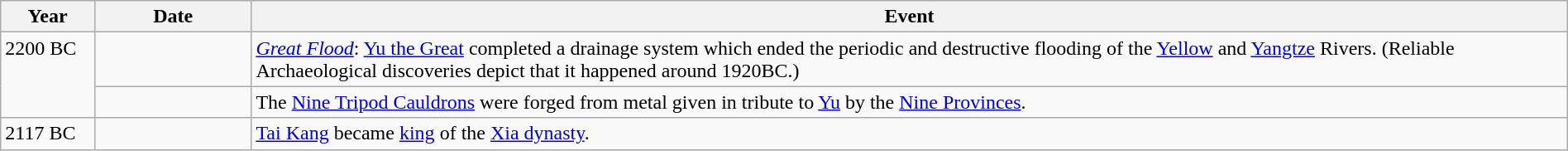<table class="wikitable" width="100%">
<tr>
<th style="width:6%">Year</th>
<th style="width:10%">Date</th>
<th>Event</th>
</tr>
<tr>
<td rowspan="2" valign="top">2200 BC</td>
<td></td>
<td><em><a href='#'>Great Flood</a></em>: <a href='#'>Yu the Great</a> completed a drainage system which ended the periodic and destructive flooding of the <a href='#'>Yellow</a> and <a href='#'>Yangtze</a> Rivers. (Reliable Archaeological discoveries depict that it happened around 1920BC.)</td>
</tr>
<tr>
<td></td>
<td>The <a href='#'>Nine Tripod Cauldrons</a> were forged from metal given in tribute to <a href='#'>Yu</a> by the <a href='#'>Nine Provinces</a>.</td>
</tr>
<tr>
<td>2117 BC</td>
<td></td>
<td><a href='#'>Tai Kang</a> became <a href='#'>king</a> of the <a href='#'>Xia dynasty</a>.</td>
</tr>
</table>
